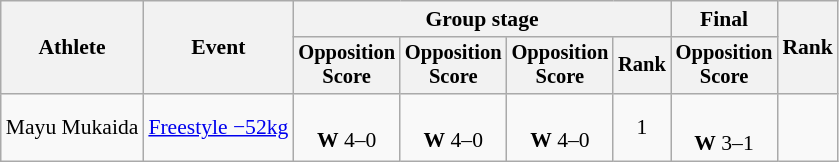<table class="wikitable" style="font-size:90%">
<tr>
<th rowspan=2>Athlete</th>
<th rowspan=2>Event</th>
<th colspan=4>Group stage</th>
<th>Final</th>
<th rowspan=2>Rank</th>
</tr>
<tr style="font-size:95%">
<th>Opposition<br>Score</th>
<th>Opposition<br>Score</th>
<th>Opposition<br>Score</th>
<th>Rank</th>
<th>Opposition<br>Score</th>
</tr>
<tr align=center>
<td align=left>Mayu Mukaida</td>
<td align=left><a href='#'>Freestyle −52kg</a></td>
<td><br><strong>W</strong> 4–0</td>
<td><br><strong>W</strong> 4–0</td>
<td><br><strong>W</strong> 4–0</td>
<td>1</td>
<td><br><strong>W</strong> 3–1 <sup></sup></td>
<td></td>
</tr>
</table>
